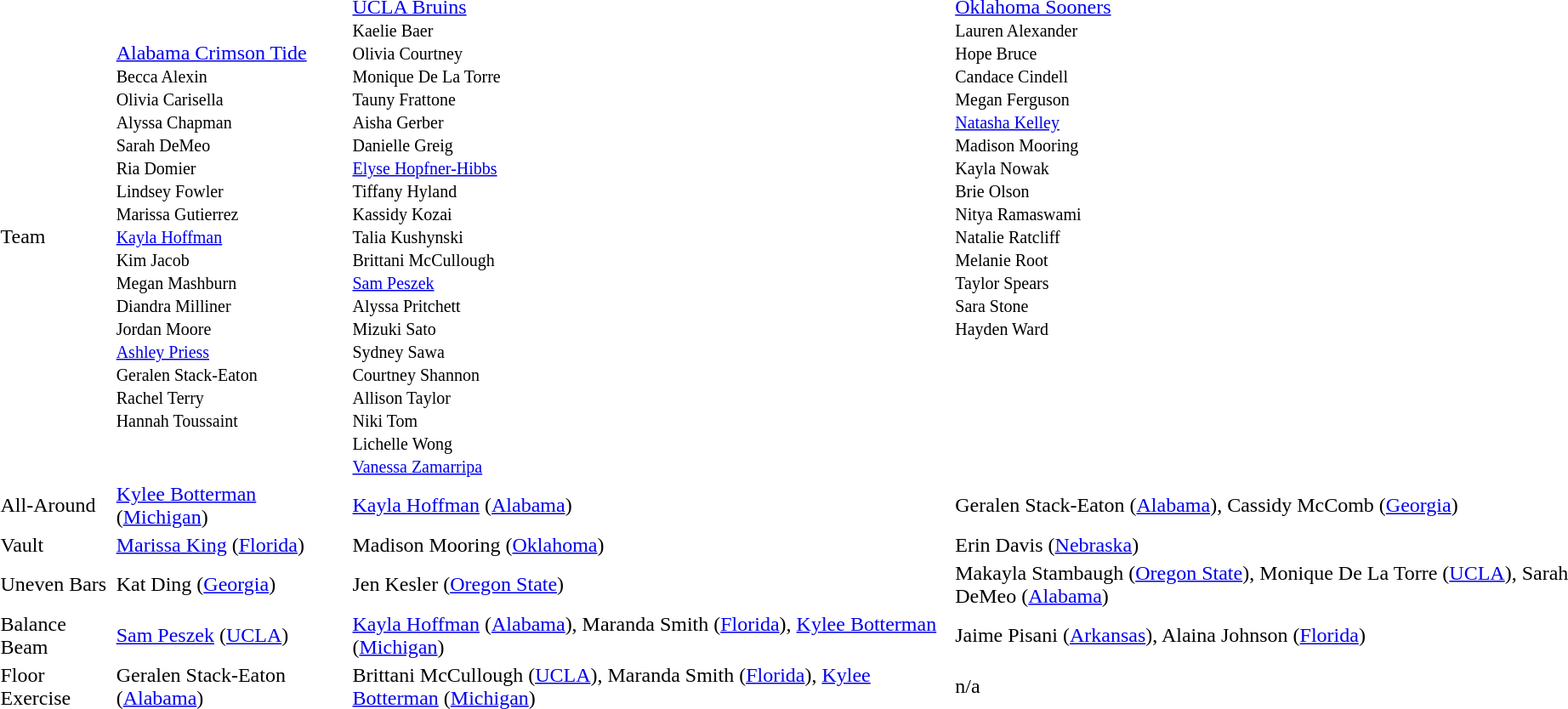<table>
<tr>
<td>Team<br></td>
<td><a href='#'>Alabama Crimson Tide</a><br><small>Becca Alexin<br>Olivia Carisella<br>Alyssa Chapman<br>Sarah DeMeo<br>Ria Domier<br>Lindsey Fowler<br>Marissa Gutierrez<br><a href='#'>Kayla Hoffman</a><br>Kim Jacob<br>Megan Mashburn<br>Diandra Milliner<br>Jordan Moore<br><a href='#'>Ashley Priess</a><br>Geralen Stack-Eaton<br>Rachel Terry<br>Hannah Toussaint</small></td>
<td><a href='#'>UCLA Bruins</a><br><small>Kaelie Baer<br>Olivia Courtney<br>Monique De La Torre<br>Tauny Frattone<br>Aisha Gerber<br>Danielle Greig<br><a href='#'>Elyse Hopfner-Hibbs</a><br>Tiffany Hyland<br>Kassidy Kozai<br>Talia Kushynski<br>Brittani McCullough<br><a href='#'>Sam Peszek</a><br>Alyssa Pritchett<br>Mizuki Sato<br>Sydney Sawa<br>Courtney Shannon<br>Allison Taylor<br>Niki Tom<br>Lichelle Wong<br><a href='#'>Vanessa Zamarripa</a></small></td>
<td><a href='#'>Oklahoma Sooners</a><br><small>Lauren Alexander<br>Hope Bruce<br>Candace Cindell<br>Megan Ferguson<br><a href='#'>Natasha Kelley</a><br>Madison Mooring<br>Kayla Nowak<br>Brie Olson<br>Nitya Ramaswami<br>Natalie Ratcliff<br>Melanie Root<br>Taylor Spears<br>Sara Stone<br>Hayden Ward<br><br><br><br><br><br><br></small></td>
</tr>
<tr>
<td>All-Around<br></td>
<td><a href='#'>Kylee Botterman</a> (<a href='#'>Michigan</a>)</td>
<td><a href='#'>Kayla Hoffman</a> (<a href='#'>Alabama</a>)</td>
<td>Geralen Stack-Eaton (<a href='#'>Alabama</a>), Cassidy McComb (<a href='#'>Georgia</a>)</td>
</tr>
<tr>
<td>Vault<br></td>
<td><a href='#'>Marissa King</a> (<a href='#'>Florida</a>)</td>
<td>Madison Mooring (<a href='#'>Oklahoma</a>)</td>
<td>Erin Davis (<a href='#'>Nebraska</a>)</td>
</tr>
<tr>
<td>Uneven Bars<br></td>
<td>Kat Ding (<a href='#'>Georgia</a>)</td>
<td>Jen Kesler (<a href='#'>Oregon State</a>)</td>
<td>Makayla Stambaugh (<a href='#'>Oregon State</a>), Monique De La Torre (<a href='#'>UCLA</a>), Sarah DeMeo (<a href='#'>Alabama</a>)</td>
</tr>
<tr>
<td>Balance Beam<br></td>
<td><a href='#'>Sam Peszek</a> (<a href='#'>UCLA</a>)</td>
<td><a href='#'>Kayla Hoffman</a> (<a href='#'>Alabama</a>), Maranda Smith (<a href='#'>Florida</a>), <a href='#'>Kylee Botterman</a> (<a href='#'>Michigan</a>)</td>
<td>Jaime Pisani (<a href='#'>Arkansas</a>), Alaina Johnson (<a href='#'>Florida</a>)</td>
</tr>
<tr>
<td>Floor Exercise<br></td>
<td>Geralen Stack-Eaton (<a href='#'>Alabama</a>)</td>
<td>Brittani McCullough (<a href='#'>UCLA</a>), Maranda Smith (<a href='#'>Florida</a>), <a href='#'>Kylee Botterman</a> (<a href='#'>Michigan</a>)</td>
<td>n/a</td>
</tr>
</table>
